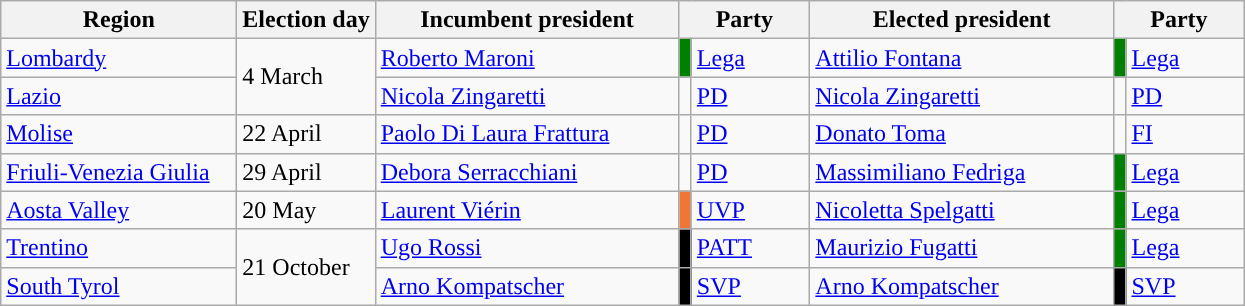<table class="wikitable sortable" style="valign:top;">
<tr>
<th style="width:150px;">Region</th>
<th>Election day</th>
<th style="width:195px;">Incumbent president</th>
<th colspan=2 style="width:80px;">Party</th>
<th style="width:195px;">Elected president</th>
<th colspan=2 style="width:80px;">Party</th>
</tr>
<tr>
<td><a href='#'>Lombardy</a></td>
<td rowspan=2>4 March</td>
<td><a href='#'>Roberto Maroni</a></td>
<td width="1" bgcolor="#008000"></td>
<td align="left"><a href='#'>Lega</a></td>
<td><a href='#'>Attilio Fontana</a></td>
<td width="1" bgcolor="#008000"></td>
<td align="left"><a href='#'>Lega</a></td>
</tr>
<tr>
<td><a href='#'>Lazio</a></td>
<td><a href='#'>Nicola Zingaretti</a></td>
<td width="1"></td>
<td align="left"><a href='#'>PD</a></td>
<td><a href='#'>Nicola Zingaretti</a></td>
<td width="1"></td>
<td align="left"><a href='#'>PD</a></td>
</tr>
<tr>
<td><a href='#'>Molise</a></td>
<td>22 April</td>
<td><a href='#'>Paolo Di Laura Frattura</a></td>
<td width="1"></td>
<td align="left"><a href='#'>PD</a></td>
<td><a href='#'>Donato Toma</a></td>
<td width="1"></td>
<td align="left"><a href='#'>FI</a></td>
</tr>
<tr>
<td><a href='#'>Friuli-Venezia Giulia</a></td>
<td>29 April</td>
<td><a href='#'>Debora Serracchiani</a></td>
<td width="1"></td>
<td align="left"><a href='#'>PD</a></td>
<td><a href='#'>Massimiliano Fedriga</a></td>
<td width="1" bgcolor="#008000"></td>
<td align="left"><a href='#'>Lega</a></td>
</tr>
<tr>
<td><a href='#'>Aosta Valley</a></td>
<td>20 May</td>
<td><a href='#'>Laurent Viérin</a></td>
<td width="1" bgcolor=#F07636></td>
<td align="left"><a href='#'>UVP</a></td>
<td><a href='#'>Nicoletta Spelgatti</a></td>
<td width="1" bgcolor="#008000"></td>
<td align="left"><a href='#'>Lega</a></td>
</tr>
<tr>
<td><a href='#'>Trentino</a></td>
<td rowspan=2>21 October</td>
<td><a href='#'>Ugo Rossi</a></td>
<td width="1" bgcolor=black></td>
<td align="left"><a href='#'>PATT</a></td>
<td><a href='#'>Maurizio Fugatti</a></td>
<td width="1" bgcolor="#008000"></td>
<td align="left"><a href='#'>Lega</a></td>
</tr>
<tr>
<td><a href='#'>South Tyrol</a></td>
<td><a href='#'>Arno Kompatscher</a></td>
<td width="1" bgcolor=black></td>
<td align="left"><a href='#'>SVP</a></td>
<td><a href='#'>Arno Kompatscher</a></td>
<td width="1" bgcolor=black></td>
<td align="left"><a href='#'>SVP</a></td>
</tr>
</table>
